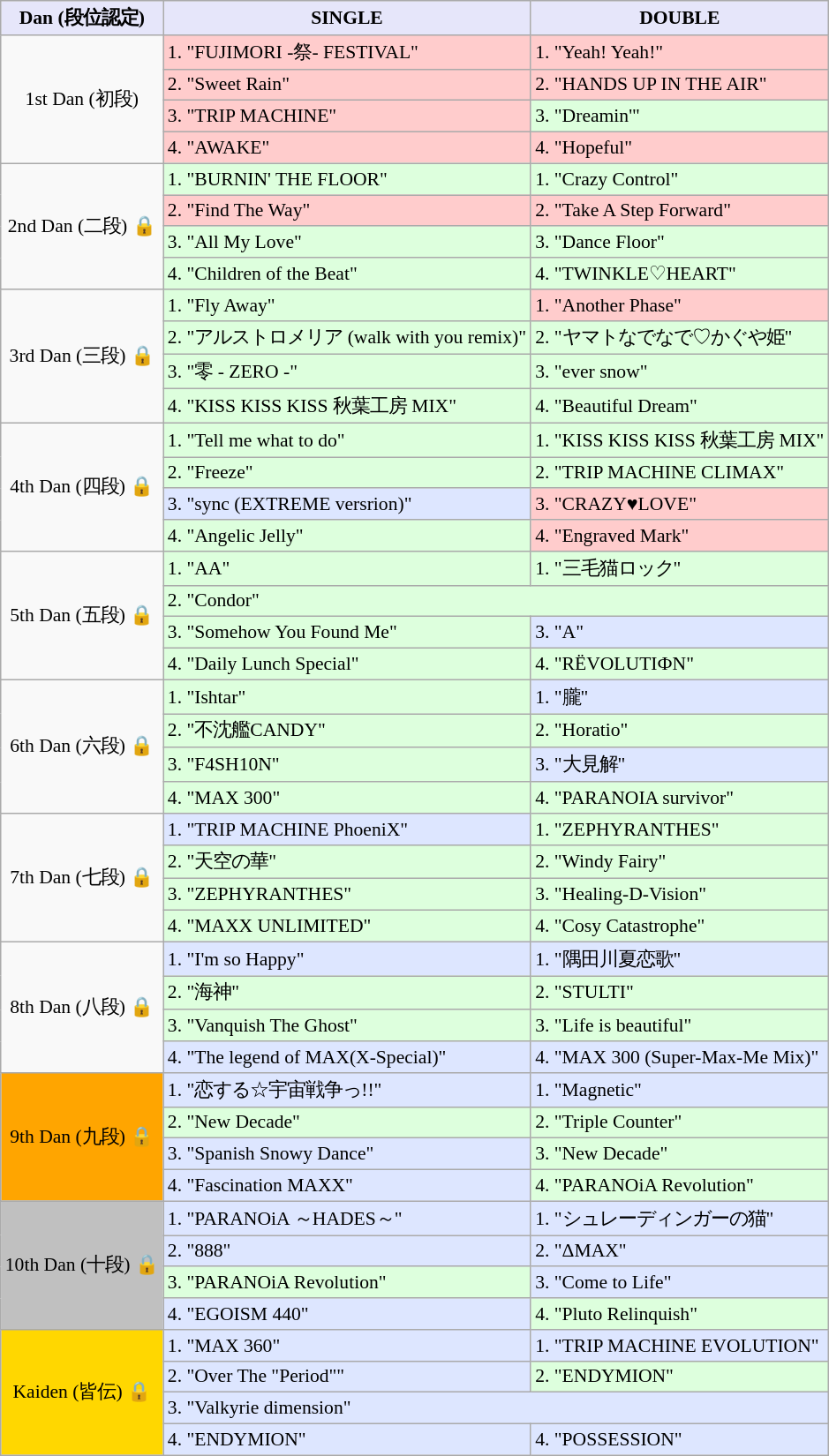<table class="wikitable" style="font-size:90%;">
<tr>
<th style="background:lavender;">Dan (段位認定)</th>
<th style="background:lavender;">SINGLE</th>
<th style="background:lavender;">DOUBLE</th>
</tr>
<tr>
<td rowspan="4" style="text-align:center;">1st Dan (初段)</td>
<td style="background:#fcc;">1. "FUJIMORI -祭- FESTIVAL"</td>
<td style="background:#fcc;">1. "Yeah! Yeah!"</td>
</tr>
<tr>
<td style="background:#fcc;">2. "Sweet Rain"</td>
<td style="background:#fcc;">2. "HANDS UP IN THE AIR"</td>
</tr>
<tr>
<td style="background:#fcc;">3. "TRIP MACHINE"</td>
<td style="background:#dfd;">3. "Dreamin'"</td>
</tr>
<tr>
<td style="background:#fcc;">4. "AWAKE"</td>
<td style="background:#fcc;">4. "Hopeful"</td>
</tr>
<tr>
<td rowspan="4" style="text-align:center;">2nd Dan (二段) 🔒</td>
<td style="background:#dfd;">1. "BURNIN' THE FLOOR"</td>
<td style="background:#dfd;">1. "Crazy Control"</td>
</tr>
<tr>
<td style="background:#fcc;">2. "Find The Way"</td>
<td style="background:#fcc;;">2. "Take A Step Forward"</td>
</tr>
<tr>
<td style="background:#dfd;">3. "All My Love"</td>
<td style="background:#dfd;">3. "Dance Floor"</td>
</tr>
<tr>
<td style="background:#dfd;">4. "Children of the Beat"</td>
<td style="background:#dfd;">4. "TWINKLE♡HEART"</td>
</tr>
<tr>
<td rowspan="4" style="text-align:center;">3rd Dan (三段) 🔒</td>
<td style="background:#dfd;">1. "Fly Away"</td>
<td style="background:#fcc;">1. "Another Phase"</td>
</tr>
<tr>
<td style="background:#dfd;">2. "アルストロメリア (walk with you remix)"</td>
<td style="background:#dfd;">2. "ヤマトなでなで♡かぐや姫"</td>
</tr>
<tr>
<td style="background:#dfd;">3. "零 - ZERO -"</td>
<td style="background:#dfd;">3. "ever snow"</td>
</tr>
<tr>
<td style="background:#dfd;">4. "KISS KISS KISS 秋葉工房 MIX"</td>
<td style="background:#dfd;">4. "Beautiful Dream"</td>
</tr>
<tr>
<td rowspan="4" style="text-align:center;">4th Dan (四段) 🔒</td>
<td style="background:#dfd;">1. "Tell me what to do"</td>
<td style="background:#dfd;">1. "KISS KISS KISS 秋葉工房 MIX"</td>
</tr>
<tr>
<td style="background:#dfd;">2. "Freeze"</td>
<td style="background:#dfd;">2. "TRIP MACHINE CLIMAX"</td>
</tr>
<tr>
<td style="background:#DDE6FF;">3. "sync (EXTREME versrion)"</td>
<td style="background:#fcc;">3. "CRAZY♥LOVE"</td>
</tr>
<tr>
<td style="background:#dfd;">4. "Angelic Jelly"</td>
<td style="background:#fcc;">4. "Engraved Mark"</td>
</tr>
<tr>
<td rowspan="4" style="text-align:center;">5th Dan (五段) 🔒</td>
<td style="background:#dfd;">1. "AA"</td>
<td style="background:#dfd;">1. "三毛猫ロック"</td>
</tr>
<tr>
<td style="background:#dfd;" colspan="2">2. "Condor"</td>
</tr>
<tr>
<td style="background:#dfd;">3. "Somehow You Found Me"</td>
<td style="background:#DDE6FF;">3. "A"</td>
</tr>
<tr>
<td style="background:#dfd;">4. "Daily Lunch Special"</td>
<td style="background:#dfd;">4. "RЁVOLUTIФN"</td>
</tr>
<tr>
<td rowspan="4" style="text-align:center;">6th Dan (六段) 🔒</td>
<td style="background:#dfd;">1. "Ishtar"</td>
<td style="background:#DDE6FF;">1. "朧"</td>
</tr>
<tr>
<td style="background:#dfd;">2. "不沈艦CANDY"</td>
<td style="background:#dfd;">2. "Horatio"</td>
</tr>
<tr>
<td style="background:#dfd;">3. "F4SH10N"</td>
<td style="background:#DDE6FF;">3. "大見解"</td>
</tr>
<tr>
<td style="background:#dfd;">4. "MAX 300"</td>
<td style="background:#dfd;">4. "PARANOIA survivor"</td>
</tr>
<tr>
<td rowspan="4" style="text-align:center;">7th Dan (七段) 🔒</td>
<td style="background:#DDE6FF;">1. "TRIP MACHINE PhoeniX"</td>
<td style="background:#dfd;">1. "ZEPHYRANTHES"</td>
</tr>
<tr>
<td style="background:#dfd;">2. "天空の華"</td>
<td style="background:#dfd;">2. "Windy Fairy"</td>
</tr>
<tr>
<td style="background:#dfd;">3. "ZEPHYRANTHES"</td>
<td style="background:#dfd;">3. "Healing-D-Vision"</td>
</tr>
<tr>
<td style="background:#dfd;">4. "MAXX UNLIMITED"</td>
<td style="background:#dfd;">4. "Cosy Catastrophe"</td>
</tr>
<tr>
<td rowspan="4" style="text-align:center;">8th Dan (八段) 🔒</td>
<td style="background:#DDE6FF;">1. "I'm so Happy"</td>
<td style="background:#DDE6FF;">1. "隅田川夏恋歌"</td>
</tr>
<tr>
<td style="background:#dfd;">2. "海神"</td>
<td style="background:#dfd;">2. "STULTI"</td>
</tr>
<tr>
<td style="background:#dfd;">3. "Vanquish The Ghost"</td>
<td style="background:#dfd;">3. "Life is beautiful"</td>
</tr>
<tr>
<td style="background:#DDE6FF;">4. "The legend of MAX(X-Special)"</td>
<td style="background:#DDE6FF;">4. "MAX 300 (Super-Max-Me Mix)"</td>
</tr>
<tr>
<td rowspan="4" style="text-align:center; background:orange;">9th Dan (九段)  🔒</td>
<td style="background:#DDE6FF;">1. "恋する☆宇宙戦争っ!!"</td>
<td style="background:#DDE6FF;">1. "Magnetic"</td>
</tr>
<tr>
<td style="background:#dfd;">2. "New Decade"</td>
<td style="background:#dfd;">2. "Triple Counter"</td>
</tr>
<tr>
<td style="background:#DDE6FF;">3. "Spanish Snowy Dance"</td>
<td style="background:#dfd;">3. "New Decade"</td>
</tr>
<tr>
<td style="background:#DDE6FF;">4. "Fascination MAXX"</td>
<td style="background:#dfd;">4. "PARANOiA Revolution"</td>
</tr>
<tr>
<td rowspan="4" style="text-align:center; background:silver;">10th Dan (十段) 🔒</td>
<td style="background:#DDE6FF;">1. "PARANOiA ～HADES～"</td>
<td style="background:#DDE6FF;">1. "シュレーディンガーの猫"</td>
</tr>
<tr>
<td style="background:#DDE6FF;">2. "888"</td>
<td style="background:#DDE6FF;">2. "ΔMAX"</td>
</tr>
<tr>
<td style="background:#dfd;">3. "PARANOiA Revolution"</td>
<td style="background:#DDE6FF;">3. "Come to Life"</td>
</tr>
<tr>
<td style="background:#DDE6FF;">4. "EGOISM 440"</td>
<td style="background:#dfd;">4. "Pluto Relinquish"</td>
</tr>
<tr>
<td rowspan="4" style="text-align:center; background:gold;">Kaiden (皆伝) 🔒</td>
<td style="background:#DDE6FF;">1. "MAX 360"</td>
<td style="background:#DDE6FF;">1. "TRIP MACHINE EVOLUTION"</td>
</tr>
<tr>
<td style="background:#DDE6FF;">2. "Over The "Period""</td>
<td style="background:#dfd;">2. "ENDYMION"</td>
</tr>
<tr>
<td style="background:#DDE6FF;" colspan="2">3. "Valkyrie dimension"</td>
</tr>
<tr>
<td style="background:#DDE6FF;">4. "ENDYMION"</td>
<td style="background:#DDE6FF;">4. "POSSESSION"</td>
</tr>
</table>
